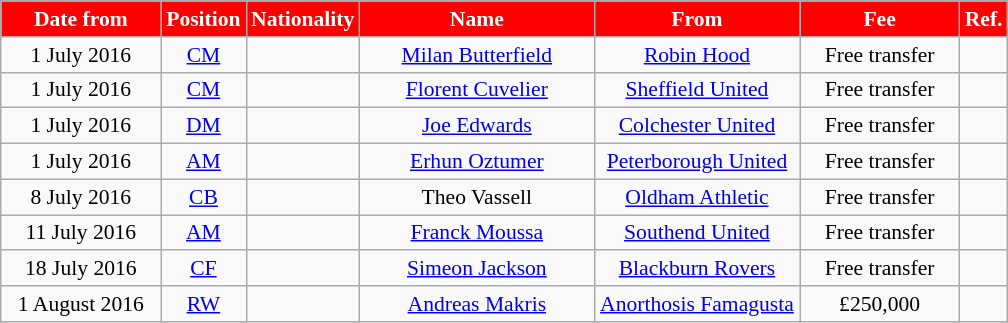<table class="wikitable"  style="text-align:center; font-size:90%; ">
<tr>
<th style="background:#FF0000; color:#FFFFFF; width:100px;">Date from</th>
<th style="background:#FF0000; color:#FFFFFF; width:50px;">Position</th>
<th style="background:#FF0000; color:#FFFFFF; width:50px;">Nationality</th>
<th style="background:#FF0000; color:#FFFFFF; width:150px;">Name</th>
<th style="background:#FF0000; color:#FFFFFF; width:130px;">From</th>
<th style="background:#FF0000; color:#FFFFFF; width:100px;">Fee</th>
<th style="background:#FF0000; color:#FFFFFF; width:25px;">Ref.</th>
</tr>
<tr>
<td>1 July 2016</td>
<td><a href='#'>CM</a></td>
<td></td>
<td><a href='#'>Milan Butterfield</a></td>
<td><a href='#'>Robin Hood</a></td>
<td>Free transfer</td>
<td></td>
</tr>
<tr>
<td>1 July 2016</td>
<td><a href='#'>CM</a></td>
<td></td>
<td><a href='#'>Florent Cuvelier</a></td>
<td><a href='#'>Sheffield United</a></td>
<td>Free transfer</td>
<td></td>
</tr>
<tr>
<td>1 July 2016</td>
<td><a href='#'>DM</a></td>
<td></td>
<td><a href='#'>Joe Edwards</a></td>
<td><a href='#'>Colchester United</a></td>
<td>Free transfer</td>
<td></td>
</tr>
<tr>
<td>1 July 2016</td>
<td><a href='#'>AM</a></td>
<td></td>
<td><a href='#'>Erhun Oztumer</a></td>
<td><a href='#'>Peterborough United</a></td>
<td>Free transfer</td>
<td></td>
</tr>
<tr>
<td>8 July 2016</td>
<td><a href='#'>CB</a></td>
<td></td>
<td>Theo Vassell</td>
<td><a href='#'>Oldham Athletic</a></td>
<td>Free transfer</td>
<td></td>
</tr>
<tr>
<td>11 July 2016</td>
<td><a href='#'>AM</a></td>
<td></td>
<td><a href='#'>Franck Moussa</a></td>
<td><a href='#'>Southend United</a></td>
<td>Free transfer</td>
<td></td>
</tr>
<tr>
<td>18 July 2016</td>
<td><a href='#'>CF</a></td>
<td></td>
<td><a href='#'>Simeon Jackson</a></td>
<td><a href='#'>Blackburn Rovers</a></td>
<td>Free transfer</td>
<td></td>
</tr>
<tr>
<td>1 August 2016</td>
<td><a href='#'>RW</a></td>
<td></td>
<td><a href='#'>Andreas Makris</a></td>
<td><a href='#'>Anorthosis Famagusta</a></td>
<td>£250,000</td>
<td></td>
</tr>
</table>
